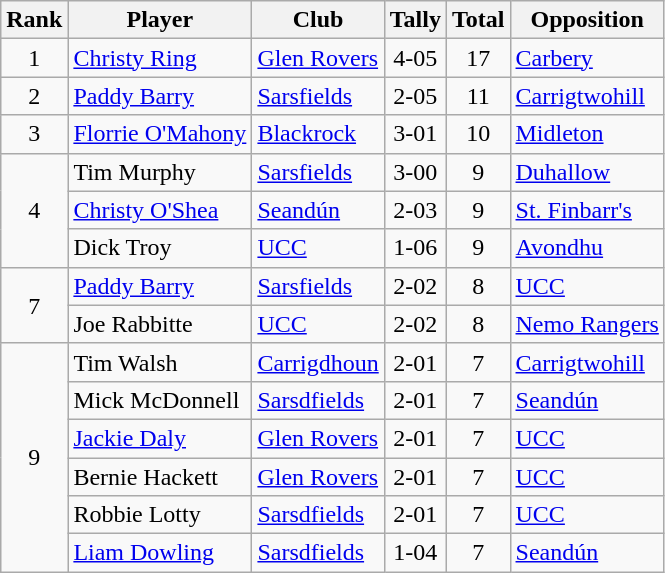<table class="wikitable">
<tr>
<th>Rank</th>
<th>Player</th>
<th>Club</th>
<th>Tally</th>
<th>Total</th>
<th>Opposition</th>
</tr>
<tr>
<td rowspan="1" style="text-align:center;">1</td>
<td><a href='#'>Christy Ring</a></td>
<td><a href='#'>Glen Rovers</a></td>
<td align=center>4-05</td>
<td align=center>17</td>
<td><a href='#'>Carbery</a></td>
</tr>
<tr>
<td rowspan="1" style="text-align:center;">2</td>
<td><a href='#'>Paddy Barry</a></td>
<td><a href='#'>Sarsfields</a></td>
<td align=center>2-05</td>
<td align=center>11</td>
<td><a href='#'>Carrigtwohill</a></td>
</tr>
<tr>
<td rowspan="1" style="text-align:center;">3</td>
<td><a href='#'>Florrie O'Mahony</a></td>
<td><a href='#'>Blackrock</a></td>
<td align=center>3-01</td>
<td align=center>10</td>
<td><a href='#'>Midleton</a></td>
</tr>
<tr>
<td rowspan="3" style="text-align:center;">4</td>
<td>Tim Murphy</td>
<td><a href='#'>Sarsfields</a></td>
<td align=center>3-00</td>
<td align=center>9</td>
<td><a href='#'>Duhallow</a></td>
</tr>
<tr>
<td><a href='#'>Christy O'Shea</a></td>
<td><a href='#'>Seandún</a></td>
<td align=center>2-03</td>
<td align=center>9</td>
<td><a href='#'>St. Finbarr's</a></td>
</tr>
<tr>
<td>Dick Troy</td>
<td><a href='#'>UCC</a></td>
<td align=center>1-06</td>
<td align=center>9</td>
<td><a href='#'>Avondhu</a></td>
</tr>
<tr>
<td rowspan="2" style="text-align:center;">7</td>
<td><a href='#'>Paddy Barry</a></td>
<td><a href='#'>Sarsfields</a></td>
<td align=center>2-02</td>
<td align=center>8</td>
<td><a href='#'>UCC</a></td>
</tr>
<tr>
<td>Joe Rabbitte</td>
<td><a href='#'>UCC</a></td>
<td align=center>2-02</td>
<td align=center>8</td>
<td><a href='#'>Nemo Rangers</a></td>
</tr>
<tr>
<td rowspan="6" style="text-align:center;">9</td>
<td>Tim Walsh</td>
<td><a href='#'>Carrigdhoun</a></td>
<td align=center>2-01</td>
<td align=center>7</td>
<td><a href='#'>Carrigtwohill</a></td>
</tr>
<tr>
<td>Mick McDonnell</td>
<td><a href='#'>Sarsdfields</a></td>
<td align=center>2-01</td>
<td align=center>7</td>
<td><a href='#'>Seandún</a></td>
</tr>
<tr>
<td><a href='#'>Jackie Daly</a></td>
<td><a href='#'>Glen Rovers</a></td>
<td align=center>2-01</td>
<td align=center>7</td>
<td><a href='#'>UCC</a></td>
</tr>
<tr>
<td>Bernie Hackett</td>
<td><a href='#'>Glen Rovers</a></td>
<td align=center>2-01</td>
<td align=center>7</td>
<td><a href='#'>UCC</a></td>
</tr>
<tr>
<td>Robbie Lotty</td>
<td><a href='#'>Sarsdfields</a></td>
<td align=center>2-01</td>
<td align=center>7</td>
<td><a href='#'>UCC</a></td>
</tr>
<tr>
<td><a href='#'>Liam Dowling</a></td>
<td><a href='#'>Sarsdfields</a></td>
<td align=center>1-04</td>
<td align=center>7</td>
<td><a href='#'>Seandún</a></td>
</tr>
</table>
